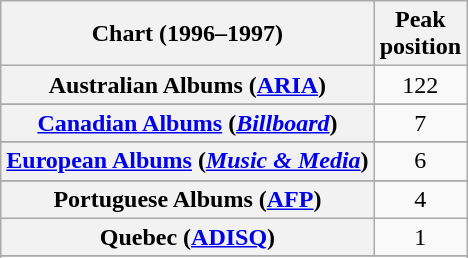<table class="wikitable sortable plainrowheaders" style="text-align:center">
<tr>
<th scope="col">Chart (1996–1997)</th>
<th scope="col">Peak<br>position</th>
</tr>
<tr>
<th scope="row">Australian Albums (<a href='#'>ARIA</a>)</th>
<td>122</td>
</tr>
<tr>
</tr>
<tr>
</tr>
<tr>
</tr>
<tr>
</tr>
<tr>
<th scope="row"><a href='#'>Canadian Albums</a> (<em><a href='#'>Billboard</a></em>)</th>
<td>7</td>
</tr>
<tr>
</tr>
<tr>
<th scope="row"><a href='#'>European Albums</a> (<em><a href='#'>Music & Media</a></em>)</th>
<td>6</td>
</tr>
<tr>
</tr>
<tr>
</tr>
<tr>
</tr>
<tr>
<th scope="row">Portuguese Albums (<a href='#'>AFP</a>)</th>
<td>4</td>
</tr>
<tr>
<th scope="row">Quebec (<a href='#'>ADISQ</a>)</th>
<td>1</td>
</tr>
<tr>
</tr>
<tr>
</tr>
<tr>
</tr>
</table>
